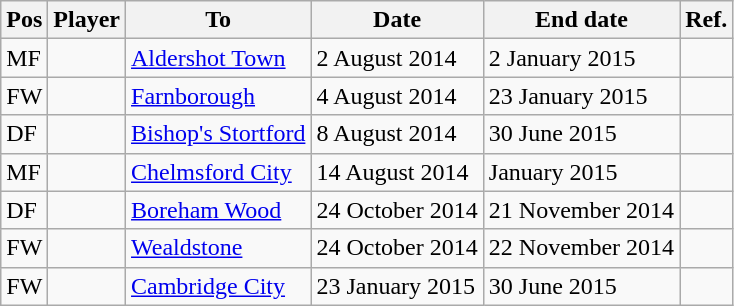<table class="wikitable">
<tr>
<th>Pos</th>
<th>Player</th>
<th>To</th>
<th>Date</th>
<th>End date</th>
<th>Ref.</th>
</tr>
<tr>
<td>MF</td>
<td></td>
<td><a href='#'>Aldershot Town</a></td>
<td>2 August 2014</td>
<td>2 January 2015</td>
<td></td>
</tr>
<tr>
<td>FW</td>
<td></td>
<td><a href='#'>Farnborough</a></td>
<td>4 August 2014</td>
<td>23 January 2015</td>
<td></td>
</tr>
<tr>
<td>DF</td>
<td></td>
<td><a href='#'>Bishop's Stortford</a></td>
<td>8 August 2014</td>
<td>30 June 2015</td>
<td></td>
</tr>
<tr>
<td>MF</td>
<td></td>
<td><a href='#'>Chelmsford City</a></td>
<td>14 August 2014</td>
<td>January 2015</td>
<td></td>
</tr>
<tr>
<td>DF</td>
<td></td>
<td><a href='#'>Boreham Wood</a></td>
<td>24 October 2014</td>
<td>21 November 2014</td>
<td></td>
</tr>
<tr>
<td>FW</td>
<td></td>
<td><a href='#'>Wealdstone</a></td>
<td>24 October 2014</td>
<td>22 November 2014</td>
<td></td>
</tr>
<tr>
<td>FW</td>
<td></td>
<td><a href='#'>Cambridge City</a></td>
<td>23 January 2015</td>
<td>30 June 2015</td>
<td></td>
</tr>
</table>
